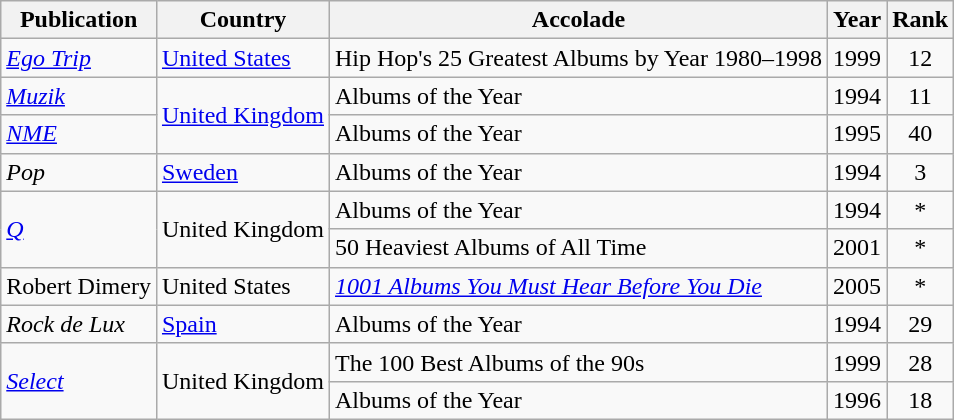<table class="wikitable">
<tr>
<th>Publication</th>
<th>Country</th>
<th>Accolade</th>
<th>Year</th>
<th>Rank</th>
</tr>
<tr>
<td><em><a href='#'>Ego Trip</a></em></td>
<td><a href='#'>United States</a></td>
<td>Hip Hop's 25 Greatest Albums by Year 1980–1998</td>
<td>1999</td>
<td align="center">12</td>
</tr>
<tr>
<td><em><a href='#'>Muzik</a></em></td>
<td rowspan=2><a href='#'>United Kingdom</a></td>
<td>Albums of the Year</td>
<td>1994</td>
<td align="center">11</td>
</tr>
<tr>
<td><em><a href='#'>NME</a></em></td>
<td>Albums of the Year</td>
<td>1995</td>
<td align="center">40</td>
</tr>
<tr>
<td><em>Pop</em></td>
<td><a href='#'>Sweden</a></td>
<td>Albums of the Year</td>
<td>1994</td>
<td align="center">3</td>
</tr>
<tr>
<td rowspan=2><em><a href='#'>Q</a></em></td>
<td rowspan=2>United Kingdom</td>
<td>Albums of the Year</td>
<td>1994</td>
<td align="center">*</td>
</tr>
<tr>
<td>50 Heaviest Albums of All Time</td>
<td>2001</td>
<td align="center">*</td>
</tr>
<tr>
<td>Robert Dimery</td>
<td>United States</td>
<td><em><a href='#'>1001 Albums You Must Hear Before You Die</a></em></td>
<td>2005</td>
<td align="center">*</td>
</tr>
<tr>
<td><em>Rock de Lux</em></td>
<td><a href='#'>Spain</a></td>
<td>Albums of the Year</td>
<td>1994</td>
<td align="center">29</td>
</tr>
<tr>
<td rowspan=2><em><a href='#'>Select</a></em></td>
<td rowspan=2>United Kingdom</td>
<td>The 100 Best Albums of the 90s</td>
<td>1999</td>
<td align="center">28</td>
</tr>
<tr>
<td>Albums of the Year</td>
<td>1996</td>
<td align="center">18</td>
</tr>
</table>
